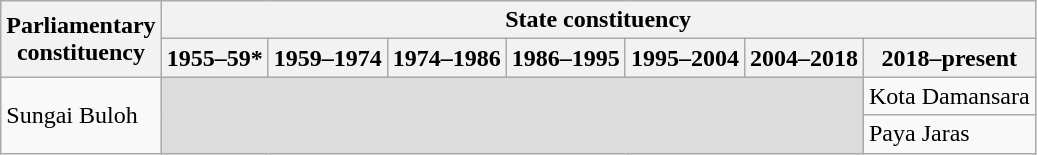<table class="wikitable">
<tr>
<th rowspan="2">Parliamentary<br>constituency</th>
<th colspan="7">State constituency</th>
</tr>
<tr>
<th>1955–59*</th>
<th>1959–1974</th>
<th>1974–1986</th>
<th>1986–1995</th>
<th>1995–2004</th>
<th>2004–2018</th>
<th>2018–present</th>
</tr>
<tr>
<td rowspan="2">Sungai Buloh</td>
<td colspan="6" rowspan="2" bgcolor="dcdcdc"></td>
<td>Kota Damansara</td>
</tr>
<tr>
<td>Paya Jaras</td>
</tr>
</table>
